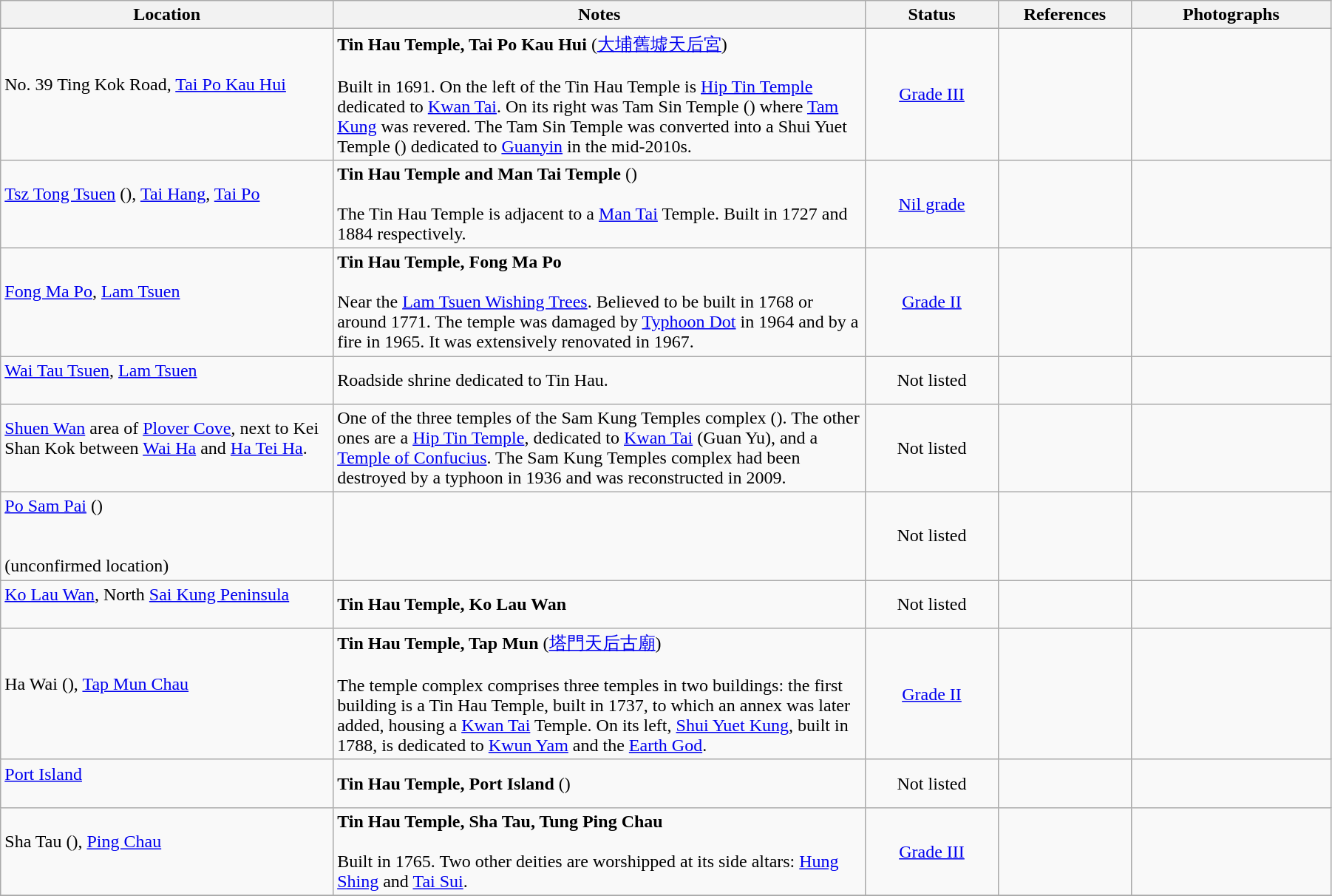<table class="wikitable sortable" style="width:95%">
<tr>
<th width="25%">Location</th>
<th width="40%">Notes</th>
<th width="10%">Status</th>
<th width="10%">References</th>
<th width="15%">Photographs</th>
</tr>
<tr>
<td>No. 39 Ting Kok Road, <a href='#'>Tai Po Kau Hui</a><br><br></td>
<td><strong>Tin Hau Temple, Tai Po Kau Hui</strong> (<a href='#'>大埔舊墟天后宮</a>)<br><br>Built in 1691. On the left of the Tin Hau Temple is <a href='#'>Hip Tin Temple</a> dedicated to <a href='#'>Kwan Tai</a>. On its right was Tam Sin Temple () where <a href='#'>Tam Kung</a> was revered. The Tam Sin Temple was converted into a Shui Yuet Temple () dedicated to <a href='#'>Guanyin</a> in the mid-2010s.</td>
<td style="text-align:center"><a href='#'>Grade III</a></td>
<td>     </td>
<td></td>
</tr>
<tr>
<td><a href='#'>Tsz Tong Tsuen</a> (), <a href='#'>Tai Hang</a>, <a href='#'>Tai Po</a><br><br></td>
<td><strong>Tin Hau Temple and Man Tai Temple</strong> ()<br><br>The Tin Hau Temple is adjacent to a <a href='#'>Man Tai</a> Temple. Built in 1727 and 1884 respectively.</td>
<td style="text-align:center"><a href='#'>Nil grade</a></td>
<td>  <br> </td>
<td></td>
</tr>
<tr>
<td><a href='#'>Fong Ma Po</a>, <a href='#'>Lam Tsuen</a><br><br></td>
<td><strong>Tin Hau Temple, Fong Ma Po</strong><br><br>Near the <a href='#'>Lam Tsuen Wishing Trees</a>. Believed to be built in 1768 or around 1771. The temple was damaged by <a href='#'>Typhoon Dot</a> in 1964 and by a fire in 1965. It was extensively renovated in 1967.</td>
<td style="text-align:center"><a href='#'>Grade II</a></td>
<td>    </td>
<td></td>
</tr>
<tr>
<td><a href='#'>Wai Tau Tsuen</a>, <a href='#'>Lam Tsuen</a><br><br></td>
<td>Roadside shrine dedicated to Tin Hau.</td>
<td style="text-align:center">Not listed</td>
<td></td>
<td></td>
</tr>
<tr>
<td><a href='#'>Shuen Wan</a> area of <a href='#'>Plover Cove</a>, next to Kei Shan Kok between <a href='#'>Wai Ha</a> and <a href='#'>Ha Tei Ha</a>.<br><br></td>
<td>One of the three temples of the Sam Kung Temples complex (). The other ones are a <a href='#'>Hip Tin Temple</a>, dedicated to <a href='#'>Kwan Tai</a> (Guan Yu), and a <a href='#'>Temple of Confucius</a>. The Sam Kung Temples complex had been destroyed by a typhoon in 1936 and was reconstructed in 2009.</td>
<td style="text-align:center">Not listed</td>
<td></td>
<td></td>
</tr>
<tr>
<td><a href='#'>Po Sam Pai</a> ()<br><br><br>(unconfirmed location)</td>
<td></td>
<td style="text-align:center">Not listed</td>
<td></td>
<td></td>
</tr>
<tr>
<td><a href='#'>Ko Lau Wan</a>, North <a href='#'>Sai Kung Peninsula</a><br><br></td>
<td><strong>Tin Hau Temple, Ko Lau Wan</strong></td>
<td style="text-align:center">Not listed</td>
<td> </td>
<td></td>
</tr>
<tr>
<td>Ha Wai (), <a href='#'>Tap Mun Chau</a><br><br></td>
<td><strong>Tin Hau Temple, Tap Mun</strong> (<a href='#'>塔門天后古廟</a>)<br><br>The temple complex comprises three temples in two buildings: the first building is a Tin Hau Temple, built in 1737, to which an annex was later added, housing a <a href='#'>Kwan Tai</a> Temple. On its left, <a href='#'>Shui Yuet Kung</a>, built in 1788, is dedicated to <a href='#'>Kwun Yam</a> and the <a href='#'>Earth God</a>.</td>
<td style="text-align:center"><a href='#'>Grade II</a></td>
<td>  </td>
<td></td>
</tr>
<tr>
<td><a href='#'>Port Island</a><br><br></td>
<td><strong>Tin Hau Temple, Port Island</strong> ()</td>
<td style="text-align:center">Not listed</td>
<td> </td>
<td></td>
</tr>
<tr>
<td>Sha Tau (), <a href='#'>Ping Chau</a><br><br></td>
<td><strong>Tin Hau Temple, Sha Tau, Tung Ping Chau</strong><br><br>Built in 1765. Two other deities are worshipped at its side altars: <a href='#'>Hung Shing</a> and <a href='#'>Tai Sui</a>.</td>
<td style="text-align:center"><a href='#'>Grade III</a></td>
<td>  </td>
<td></td>
</tr>
<tr>
</tr>
</table>
